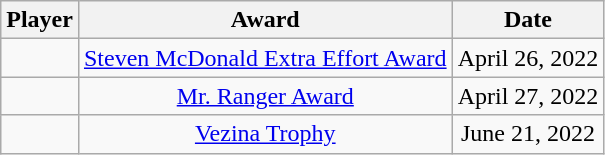<table class="wikitable sortable" style="text-align:center;">
<tr>
<th>Player</th>
<th>Award</th>
<th>Date</th>
</tr>
<tr>
<td></td>
<td><a href='#'>Steven McDonald Extra Effort Award</a></td>
<td>April 26, 2022</td>
</tr>
<tr>
<td></td>
<td><a href='#'>Mr. Ranger Award</a></td>
<td>April 27, 2022</td>
</tr>
<tr>
<td></td>
<td><a href='#'>Vezina Trophy</a></td>
<td>June 21, 2022</td>
</tr>
</table>
